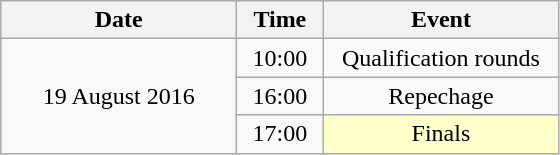<table class = "wikitable" style="text-align:center;">
<tr>
<th width=150>Date</th>
<th width=50>Time</th>
<th width=150>Event</th>
</tr>
<tr>
<td rowspan=3>19 August 2016</td>
<td>10:00</td>
<td>Qualification rounds</td>
</tr>
<tr>
<td>16:00</td>
<td>Repechage</td>
</tr>
<tr>
<td>17:00</td>
<td bgcolor=ffffcc>Finals</td>
</tr>
</table>
